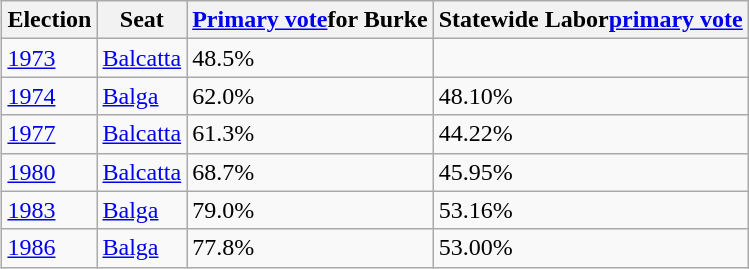<table class="wikitable" align=right>
<tr>
<th>Election</th>
<th>Seat</th>
<th><a href='#'>Primary vote</a>for Burke</th>
<th>Statewide Labor<a href='#'>primary vote</a></th>
</tr>
<tr>
<td><a href='#'>1973</a></td>
<td><a href='#'>Balcatta</a></td>
<td>48.5%</td>
<td></td>
</tr>
<tr>
<td><a href='#'>1974</a></td>
<td><a href='#'>Balga</a></td>
<td>62.0%</td>
<td>48.10%</td>
</tr>
<tr>
<td><a href='#'>1977</a></td>
<td><a href='#'>Balcatta</a></td>
<td>61.3%</td>
<td>44.22%</td>
</tr>
<tr>
<td><a href='#'>1980</a></td>
<td><a href='#'>Balcatta</a></td>
<td>68.7%</td>
<td>45.95%</td>
</tr>
<tr>
<td><a href='#'>1983</a></td>
<td><a href='#'>Balga</a></td>
<td>79.0%</td>
<td>53.16%</td>
</tr>
<tr>
<td><a href='#'>1986</a></td>
<td><a href='#'>Balga</a></td>
<td>77.8%</td>
<td>53.00%</td>
</tr>
</table>
